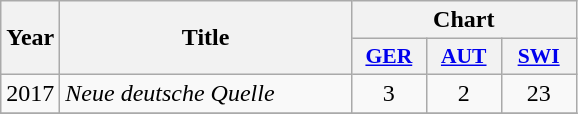<table class="wikitable">
<tr>
<th width="28" rowspan="2">Year</th>
<th width="187" rowspan="2">Title</th>
<th colspan="3">Chart</th>
</tr>
<tr>
<th scope="col" style="width:3em;font-size:90%;"><a href='#'>GER</a><br></th>
<th scope="col" style="width:3em;font-size:90%;"><a href='#'>AUT</a><br></th>
<th scope="col" style="width:3em;font-size:90%;"><a href='#'>SWI</a><br></th>
</tr>
<tr>
<td>2017</td>
<td><em>Neue deutsche Quelle</em></td>
<td align="center">3</td>
<td align="center">2</td>
<td align="center">23</td>
</tr>
<tr>
</tr>
</table>
